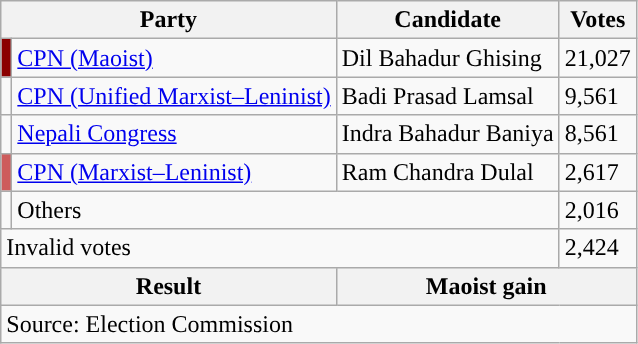<table class="wikitable">
<tr>
<th colspan="2">Party</th>
<th>Candidate</th>
<th>Votes</th>
</tr>
<tr>
<td style="background-color:darkred"></td>
<td><a href='#'>CPN (Maoist)</a></td>
<td>Dil Bahadur Ghising</td>
<td>21,027</td>
</tr>
<tr>
<td style="background-color:"></td>
<td><a href='#'>CPN (Unified Marxist–Leninist)</a></td>
<td>Badi Prasad Lamsal</td>
<td>9,561</td>
</tr>
<tr>
<td style="background-color:"></td>
<td><a href='#'>Nepali Congress</a></td>
<td>Indra Bahadur Baniya</td>
<td>8,561</td>
</tr>
<tr>
<td style="background-color:indianred"></td>
<td><a href='#'>CPN (Marxist–Leninist)</a></td>
<td>Ram Chandra Dulal</td>
<td>2,617</td>
</tr>
<tr>
<td></td>
<td colspan="2">Others</td>
<td>2,016</td>
</tr>
<tr>
<td colspan="3">Invalid votes</td>
<td>2,424</td>
</tr>
<tr>
<th colspan="2">Result</th>
<th colspan="2">Maoist gain</th>
</tr>
<tr>
<td colspan="4">Source: Election Commission</td>
</tr>
</table>
